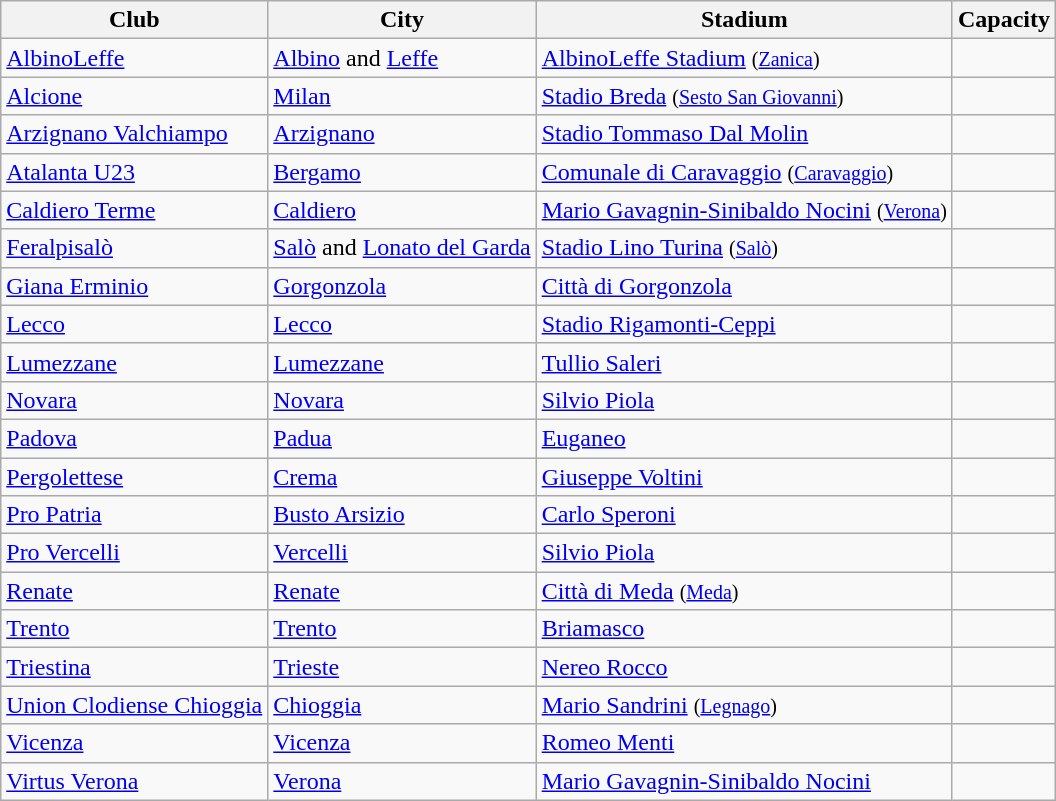<table class="wikitable sortable">
<tr>
<th>Club</th>
<th>City</th>
<th>Stadium</th>
<th>Capacity</th>
</tr>
<tr>
<td><a href='#'>AlbinoLeffe</a></td>
<td><a href='#'>Albino</a> and <a href='#'>Leffe</a></td>
<td><a href='#'>AlbinoLeffe Stadium</a> <small>(<a href='#'>Zanica</a>)</small></td>
<td></td>
</tr>
<tr>
<td><a href='#'>Alcione</a></td>
<td><a href='#'>Milan</a></td>
<td><a href='#'>Stadio Breda</a> <small>(<a href='#'>Sesto San Giovanni</a>)</small></td>
<td></td>
</tr>
<tr>
<td><a href='#'>Arzignano Valchiampo</a></td>
<td><a href='#'>Arzignano</a></td>
<td><a href='#'>Stadio Tommaso Dal Molin</a></td>
<td></td>
</tr>
<tr>
<td><a href='#'>Atalanta U23</a></td>
<td><a href='#'>Bergamo</a></td>
<td><a href='#'>Comunale di Caravaggio</a> <small>(<a href='#'>Caravaggio</a>)</small></td>
<td></td>
</tr>
<tr>
<td><a href='#'>Caldiero Terme</a></td>
<td><a href='#'>Caldiero</a></td>
<td><a href='#'>Mario Gavagnin-Sinibaldo Nocini</a> <small>(<a href='#'>Verona</a>)</small></td>
<td></td>
</tr>
<tr>
<td><a href='#'>Feralpisalò</a></td>
<td><a href='#'>Salò</a> and <a href='#'>Lonato del Garda</a></td>
<td><a href='#'>Stadio Lino Turina</a> <small>(<a href='#'>Salò</a>)</small></td>
<td></td>
</tr>
<tr>
<td><a href='#'>Giana Erminio</a></td>
<td><a href='#'>Gorgonzola</a></td>
<td><a href='#'>Città di Gorgonzola</a></td>
<td></td>
</tr>
<tr>
<td><a href='#'>Lecco</a></td>
<td><a href='#'>Lecco</a></td>
<td><a href='#'>Stadio Rigamonti-Ceppi</a></td>
<td></td>
</tr>
<tr>
<td><a href='#'>Lumezzane</a></td>
<td><a href='#'>Lumezzane</a></td>
<td><a href='#'>Tullio Saleri</a></td>
<td></td>
</tr>
<tr>
<td><a href='#'>Novara</a></td>
<td><a href='#'>Novara</a></td>
<td><a href='#'>Silvio Piola</a></td>
<td></td>
</tr>
<tr>
<td><a href='#'>Padova</a></td>
<td><a href='#'>Padua</a></td>
<td><a href='#'>Euganeo</a></td>
<td></td>
</tr>
<tr>
<td><a href='#'>Pergolettese</a></td>
<td><a href='#'>Crema</a></td>
<td><a href='#'>Giuseppe Voltini</a></td>
<td></td>
</tr>
<tr>
<td><a href='#'>Pro Patria</a></td>
<td><a href='#'>Busto Arsizio</a></td>
<td><a href='#'>Carlo Speroni</a></td>
<td></td>
</tr>
<tr>
<td><a href='#'>Pro Vercelli</a></td>
<td><a href='#'>Vercelli</a></td>
<td><a href='#'>Silvio Piola</a></td>
<td></td>
</tr>
<tr>
<td><a href='#'>Renate</a></td>
<td><a href='#'>Renate</a></td>
<td><a href='#'>Città di Meda</a> <small>(<a href='#'>Meda</a>)</small></td>
<td></td>
</tr>
<tr>
<td><a href='#'>Trento</a></td>
<td><a href='#'>Trento</a></td>
<td><a href='#'>Briamasco</a></td>
<td></td>
</tr>
<tr>
<td><a href='#'>Triestina</a></td>
<td><a href='#'>Trieste</a></td>
<td><a href='#'>Nereo Rocco</a></td>
<td></td>
</tr>
<tr>
<td><a href='#'>Union Clodiense Chioggia</a></td>
<td><a href='#'>Chioggia</a></td>
<td><a href='#'>Mario Sandrini</a> <small>(<a href='#'>Legnago</a>)</small></td>
<td></td>
</tr>
<tr>
<td><a href='#'>Vicenza</a></td>
<td><a href='#'>Vicenza</a></td>
<td><a href='#'>Romeo Menti</a></td>
<td></td>
</tr>
<tr>
<td><a href='#'>Virtus Verona</a></td>
<td><a href='#'>Verona</a></td>
<td><a href='#'>Mario Gavagnin-Sinibaldo Nocini</a></td>
<td></td>
</tr>
</table>
